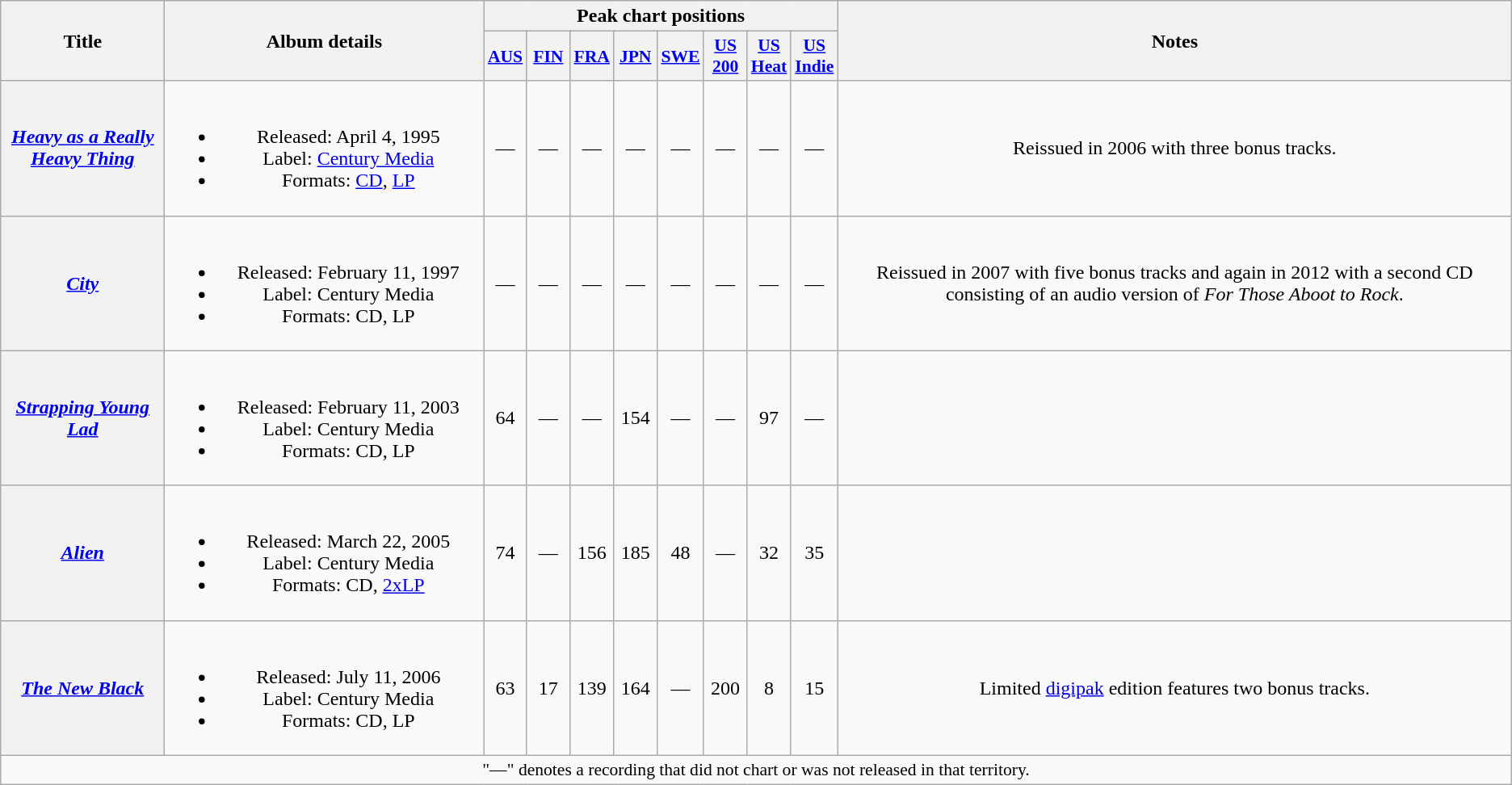<table class="wikitable plainrowheaders" style="text-align:center;">
<tr>
<th scope="col" rowspan="2" style="width:8em;">Title</th>
<th scope="col" rowspan="2" style="width:16em;">Album details</th>
<th scope="col" colspan="8">Peak chart positions</th>
<th scope="col" rowspan="2">Notes</th>
</tr>
<tr>
<th scope="col" style="width:2em;font-size:90%;"><a href='#'>AUS</a><br></th>
<th scope="col" style="width:2em;font-size:90%;"><a href='#'>FIN</a><br></th>
<th scope="col" style="width:2em;font-size:90%;"><a href='#'>FRA</a><br></th>
<th scope="col" style="width:2em;font-size:90%;"><a href='#'>JPN</a><br></th>
<th scope="col" style="width:2em;font-size:90%;"><a href='#'>SWE</a><br></th>
<th scope="col" style="width:2em;font-size:90%;"><a href='#'>US<br>200</a><br></th>
<th scope="col" style="width:2em;font-size:90%;"><a href='#'>US<br>Heat</a><br></th>
<th scope="col" style="width:2em;font-size:90%;"><a href='#'>US<br>Indie</a><br></th>
</tr>
<tr>
<th scope="row"><em><a href='#'>Heavy as a Really Heavy Thing</a></em></th>
<td><br><ul><li>Released: April 4, 1995</li><li>Label: <a href='#'>Century Media</a></li><li>Formats: <a href='#'>CD</a>, <a href='#'>LP</a></li></ul></td>
<td>—</td>
<td>—</td>
<td>—</td>
<td>—</td>
<td>—</td>
<td>—</td>
<td>—</td>
<td>—</td>
<td>Reissued in 2006 with three bonus tracks.</td>
</tr>
<tr>
<th scope="row"><em><a href='#'>City</a></em></th>
<td><br><ul><li>Released: February 11, 1997</li><li>Label: Century Media</li><li>Formats: CD, LP</li></ul></td>
<td>—</td>
<td>—</td>
<td>—</td>
<td>—</td>
<td>—</td>
<td>—</td>
<td>—</td>
<td>—</td>
<td>Reissued in 2007 with five bonus tracks and again in 2012 with a second CD consisting of an audio version of <em>For Those Aboot to Rock</em>.</td>
</tr>
<tr>
<th scope="row"><em><a href='#'>Strapping Young Lad</a></em></th>
<td><br><ul><li>Released: February 11, 2003</li><li>Label: Century Media</li><li>Formats: CD, LP</li></ul></td>
<td>64</td>
<td>—</td>
<td>—</td>
<td>154</td>
<td>—</td>
<td>—</td>
<td>97</td>
<td>—</td>
<td></td>
</tr>
<tr>
<th scope="row"><em><a href='#'>Alien</a></em></th>
<td><br><ul><li>Released: March 22, 2005</li><li>Label: Century Media</li><li>Formats: CD, <a href='#'>2xLP</a></li></ul></td>
<td>74</td>
<td>—</td>
<td>156</td>
<td>185</td>
<td>48</td>
<td>—</td>
<td>32</td>
<td>35</td>
<td></td>
</tr>
<tr>
<th scope="row"><em><a href='#'>The New Black</a></em></th>
<td><br><ul><li>Released: July 11, 2006</li><li>Label: Century Media</li><li>Formats: CD, LP</li></ul></td>
<td>63</td>
<td>17</td>
<td>139</td>
<td>164</td>
<td>—</td>
<td>200</td>
<td>8</td>
<td>15</td>
<td>Limited <a href='#'>digipak</a> edition features two bonus tracks.</td>
</tr>
<tr>
<td colspan="11" style="font-size:90%">"—" denotes a recording that did not chart or was not released in that territory.</td>
</tr>
</table>
